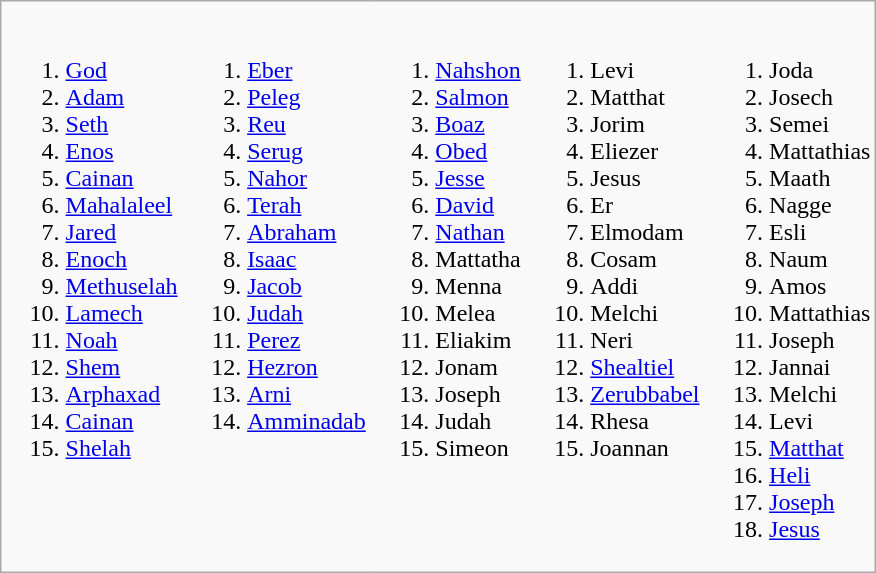<table class="wikitable" style="margin:1em auto 1em auto; page-break-inside:avoid">
<tr valign="top">
<td style="border:none;"><ol><br><li><a href='#'>God</a></li>
<li><a href='#'>Adam</a></li>
<li><a href='#'>Seth</a></li>
<li><a href='#'>Enos</a></li>
<li><a href='#'>Cainan</a></li>
<li><a href='#'>Mahalaleel</a></li>
<li><a href='#'>Jared</a></li>
<li><a href='#'>Enoch</a></li>
<li><a href='#'>Methuselah</a></li>
<li><a href='#'>Lamech</a></li>
<li><a href='#'>Noah</a></li>
<li><a href='#'>Shem</a></li>
<li><a href='#'>Arphaxad</a></li>
<li><a href='#'>Cainan</a></li>
<li><a href='#'>Shelah</a></li>
</ol></td>
<td style="border:none;"><ol><br><li><a href='#'>Eber</a></li>
<li><a href='#'>Peleg</a></li>
<li><a href='#'>Reu</a></li>
<li><a href='#'>Serug</a></li>
<li><a href='#'>Nahor</a></li>
<li><a href='#'>Terah</a></li>
<li><a href='#'>Abraham</a></li>
<li><a href='#'>Isaac</a></li>
<li><a href='#'>Jacob</a></li>
<li><a href='#'>Judah</a></li>
<li><a href='#'>Perez</a></li>
<li><a href='#'>Hezron</a></li>
<li><a href='#'>Arni</a></li>
<li><a href='#'>Amminadab</a></li>
</ol></td>
<td style="border:none;"><ol><br><li><a href='#'>Nahshon</a></li>
<li><a href='#'>Salmon</a></li>
<li><a href='#'>Boaz</a></li>
<li><a href='#'>Obed</a></li>
<li><a href='#'>Jesse</a></li>
<li><a href='#'>David</a></li>
<li><a href='#'>Nathan</a></li>
<li>Mattatha</li>
<li>Menna</li>
<li>Melea</li>
<li>Eliakim</li>
<li>Jonam</li>
<li>Joseph</li>
<li>Judah</li>
<li>Simeon</li>
</ol></td>
<td style="border:none;"><ol><br><li>Levi</li>
<li>Matthat</li>
<li>Jorim</li>
<li>Eliezer</li>
<li>Jesus</li>
<li>Er</li>
<li>Elmodam</li>
<li>Cosam</li>
<li>Addi</li>
<li>Melchi</li>
<li>Neri</li>
<li><a href='#'>Shealtiel</a></li>
<li><a href='#'>Zerubbabel</a></li>
<li>Rhesa</li>
<li>Joannan</li>
</ol></td>
<td style="border:none;"><ol><br><li>Joda</li>
<li>Josech</li>
<li>Semei</li>
<li>Mattathias</li>
<li>Maath</li>
<li>Nagge</li>
<li>Esli</li>
<li>Naum</li>
<li>Amos</li>
<li>Mattathias</li>
<li>Joseph</li>
<li>Jannai</li>
<li>Melchi</li>
<li>Levi</li>
<li><a href='#'>Matthat</a></li>
<li><a href='#'>Heli</a></li>
<li><a href='#'>Joseph</a></li>
<li><a href='#'>Jesus</a></li>
</ol></td>
</tr>
</table>
